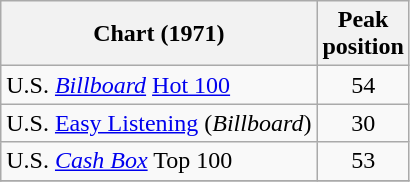<table class="wikitable sortable">
<tr>
<th>Chart (1971)</th>
<th>Peak<br>position</th>
</tr>
<tr>
<td>U.S. <em><a href='#'>Billboard</a></em> <a href='#'>Hot 100</a></td>
<td style="text-align:center;">54</td>
</tr>
<tr>
<td>U.S. <a href='#'>Easy Listening</a> (<em>Billboard</em>)</td>
<td style="text-align:center;">30</td>
</tr>
<tr>
<td>U.S. <a href='#'><em>Cash Box</em></a> Top 100</td>
<td align="center">53</td>
</tr>
<tr>
</tr>
</table>
